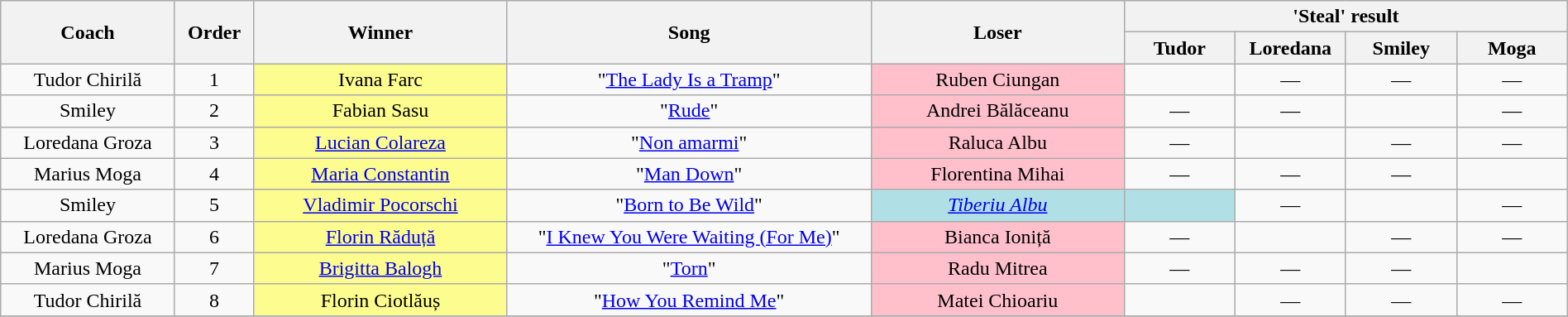<table class="wikitable" style="text-align: center; width:100%;">
<tr>
<th rowspan="2" style="width:11%;">Coach</th>
<th rowspan="2" style="width:05%;">Order</th>
<th rowspan="2" style="width:16%;">Winner</th>
<th rowspan="2" style="width:23%;">Song</th>
<th rowspan="2" style="width:16%;">Loser</th>
<th colspan="4" style="width:28%;">'Steal' result</th>
</tr>
<tr>
<th style="width:07%;">Tudor</th>
<th style="width:07%;">Loredana</th>
<th style="width:07%;">Smiley</th>
<th style="width:07%;">Moga</th>
</tr>
<tr>
<td>Tudor Chirilă</td>
<td>1</td>
<td style="background:#FDFC8F;">Ivana Farc</td>
<td>"<a href='#'>The Lady Is a Tramp</a>"</td>
<td style="background:pink;">Ruben Ciungan</td>
<td></td>
<td>—</td>
<td>—</td>
<td>—</td>
</tr>
<tr>
<td>Smiley</td>
<td>2</td>
<td style="background:#FDFC8F;">Fabian Sasu</td>
<td>"<a href='#'>Rude</a>"</td>
<td style="background:pink;">Andrei Bălăceanu</td>
<td>—</td>
<td>—</td>
<td></td>
<td>—</td>
</tr>
<tr>
<td>Loredana Groza</td>
<td>3</td>
<td style="background:#FDFC8F;"><a href='#'>Lucian Colareza</a></td>
<td>"<a href='#'>Non amarmi</a>"</td>
<td style="background:pink;">Raluca Albu</td>
<td>—</td>
<td></td>
<td>—</td>
<td>—</td>
</tr>
<tr>
<td>Marius Moga</td>
<td>4</td>
<td style="background:#FDFC8F;"><a href='#'>Maria Constantin</a></td>
<td>"<a href='#'>Man Down</a>"</td>
<td style="background:pink;">Florentina Mihai</td>
<td>—</td>
<td>—</td>
<td>—</td>
<td></td>
</tr>
<tr>
<td>Smiley</td>
<td>5</td>
<td style="background:#FDFC8F;"><a href='#'>Vladimir Pocorschi</a></td>
<td>"<a href='#'>Born to Be Wild</a>"</td>
<td style="background:#B0E0E6;font-style:italic"><a href='#'>Tiberiu Albu</a></td>
<td style="background:#B0E0E6;"><strong></strong></td>
<td>—</td>
<td></td>
<td>—</td>
</tr>
<tr>
<td>Loredana Groza</td>
<td>6</td>
<td style="background:#FDFC8F;"><a href='#'>Florin Răduță</a></td>
<td>"<a href='#'>I Knew You Were Waiting (For Me)</a>"</td>
<td style="background:pink;">Bianca Ioniță</td>
<td>—</td>
<td></td>
<td>—</td>
<td>—</td>
</tr>
<tr>
<td>Marius Moga</td>
<td>7</td>
<td style="background:#FDFC8F;"><a href='#'>Brigitta Balogh</a></td>
<td>"<a href='#'>Torn</a>"</td>
<td style="background:pink;">Radu Mitrea</td>
<td>—</td>
<td>—</td>
<td>—</td>
<td></td>
</tr>
<tr>
<td>Tudor Chirilă</td>
<td>8</td>
<td style="background:#FDFC8F;">Florin Ciotlăuș</td>
<td>"<a href='#'>How You Remind Me</a>"</td>
<td style="background:pink;">Matei Chioariu</td>
<td></td>
<td>—</td>
<td>—</td>
<td>—</td>
</tr>
<tr>
</tr>
</table>
